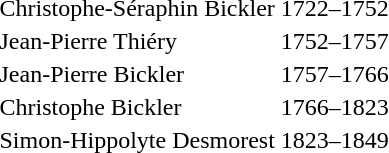<table>
<tr>
<td>Christophe-Séraphin Bickler</td>
<td>1722–1752</td>
</tr>
<tr>
<td>Jean-Pierre Thiéry</td>
<td>1752–1757</td>
</tr>
<tr>
<td>Jean-Pierre Bickler</td>
<td>1757–1766</td>
</tr>
<tr>
<td>Christophe Bickler</td>
<td>1766–1823</td>
</tr>
<tr>
<td>Simon-Hippolyte Desmorest</td>
<td>1823–1849</td>
</tr>
</table>
